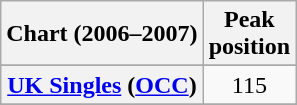<table class="wikitable sortable plainrowheaders" style="text-align:center">
<tr>
<th scope="col">Chart (2006–2007)</th>
<th scope="col">Peak<br>position</th>
</tr>
<tr>
</tr>
<tr>
</tr>
<tr>
</tr>
<tr>
<th scope="row"><a href='#'>UK Singles</a> (<a href='#'>OCC</a>)</th>
<td style="text-align:center;">115</td>
</tr>
<tr>
</tr>
<tr>
</tr>
<tr>
</tr>
<tr>
</tr>
<tr>
</tr>
</table>
